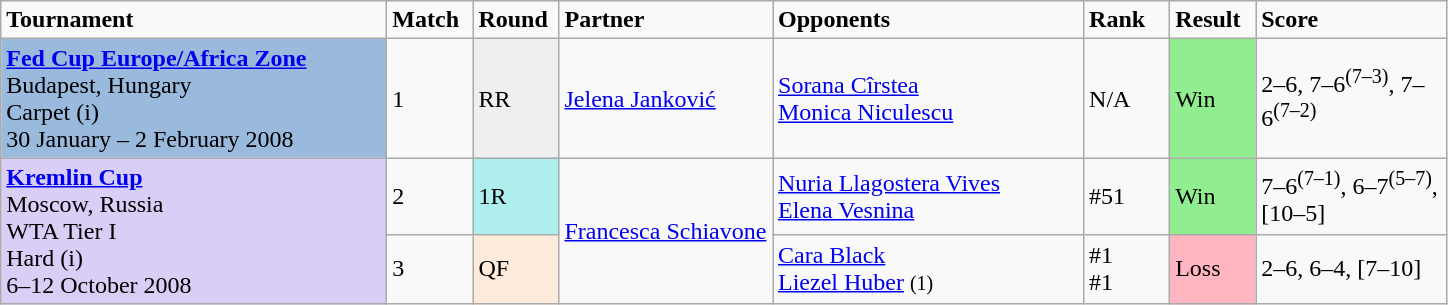<table class="wikitable">
<tr style="font-weight:bold">
<td style="width:250px;">Tournament</td>
<td style="width:50px;">Match</td>
<td style="width:50px;">Round</td>
<td style="width:135px;">Partner</td>
<td style="width:200px;">Opponents</td>
<td style="width:50px;">Rank</td>
<td style="width:50px;">Result</td>
<td style="width:120px;">Score</td>
</tr>
<tr>
<td rowspan="1" style="background:#99badd; text-align:left; vertical-align:top;"><strong><a href='#'>Fed Cup Europe/Africa Zone</a></strong><br> Budapest, Hungary <br>Carpet (i)<br>30 January – 2 February 2008</td>
<td>1</td>
<td style="background:#EFEFEF;">RR</td>
<td> <a href='#'>Jelena Janković</a></td>
<td> <a href='#'>Sorana Cîrstea</a><br> <a href='#'>Monica Niculescu</a></td>
<td>N/A</td>
<td bgcolor=lightgreen>Win</td>
<td>2–6, 7–6<sup>(7–3)</sup>, 7–6<sup>(7–2)</sup></td>
</tr>
<tr>
<td rowspan="2"  style="background:#d8cef6; text-align:left; vertical-align:top;"><strong><a href='#'>Kremlin Cup</a></strong> <br> Moscow, Russia <br> WTA Tier I <br> Hard (i) <br> 6–12 October 2008</td>
<td>2</td>
<td style="background:#afeeee;">1R</td>
<td rowspan=2> <a href='#'>Francesca Schiavone</a></td>
<td> <a href='#'>Nuria Llagostera Vives</a><br> <a href='#'>Elena Vesnina</a></td>
<td>#51</td>
<td bgcolor=lightgreen>Win</td>
<td>7–6<sup>(7–1)</sup>, 6–7<sup>(5–7)</sup>, [10–5]</td>
</tr>
<tr>
<td>3</td>
<td style="background:#ffebdc;">QF</td>
<td> <a href='#'>Cara Black</a><br> <a href='#'>Liezel Huber</a>  <small>(1)</small></td>
<td>#1<br>#1</td>
<td bgcolor=lightpink>Loss</td>
<td>2–6, 6–4, [7–10]</td>
</tr>
</table>
